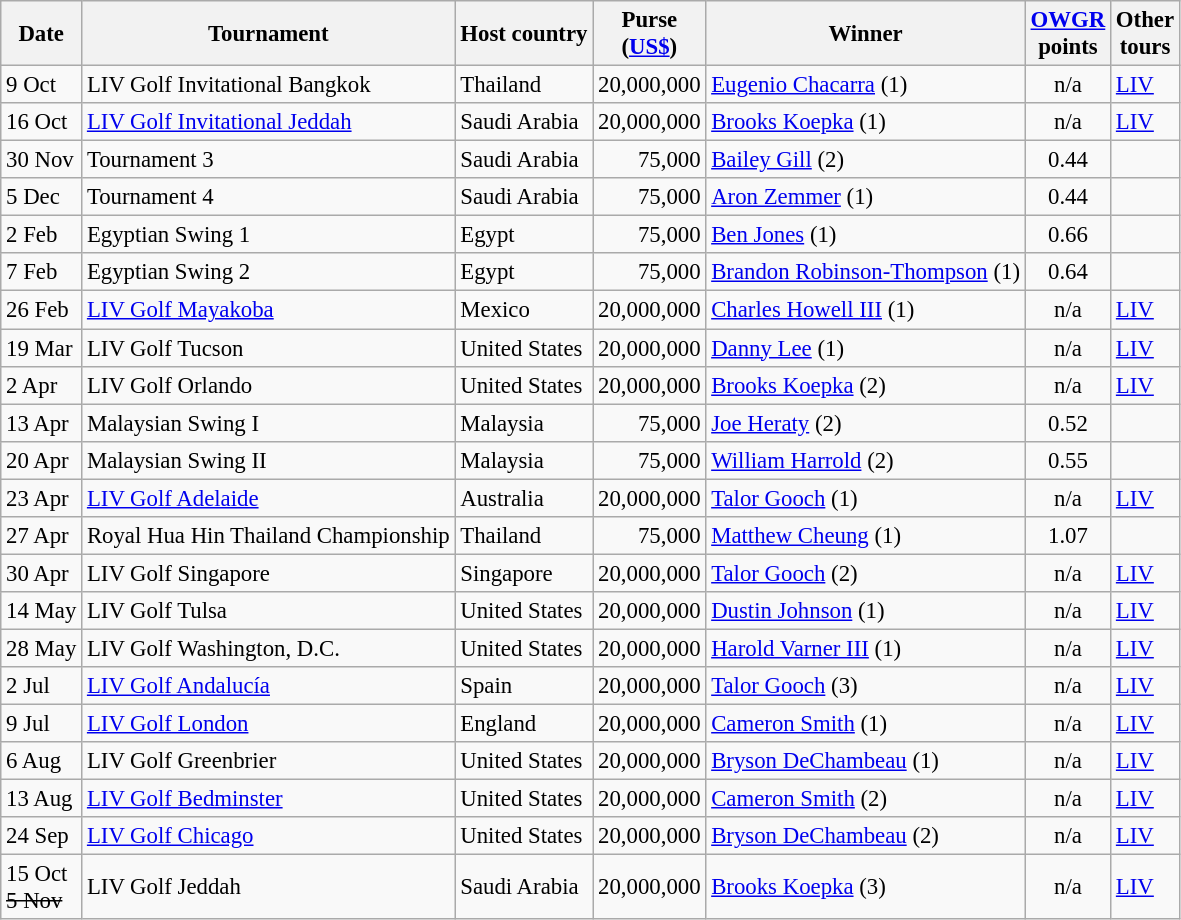<table class="wikitable" style="font-size:95%">
<tr>
<th>Date</th>
<th>Tournament</th>
<th>Host country</th>
<th>Purse<br>(<a href='#'>US$</a>)</th>
<th>Winner</th>
<th><a href='#'>OWGR</a><br>points</th>
<th>Other<br>tours</th>
</tr>
<tr>
<td>9 Oct</td>
<td>LIV Golf Invitational Bangkok</td>
<td>Thailand</td>
<td align=right>20,000,000</td>
<td> <a href='#'>Eugenio Chacarra</a> (1)</td>
<td align=center>n/a</td>
<td><a href='#'>LIV</a></td>
</tr>
<tr>
<td>16 Oct</td>
<td><a href='#'>LIV Golf Invitational Jeddah</a></td>
<td>Saudi Arabia</td>
<td align=right>20,000,000</td>
<td> <a href='#'>Brooks Koepka</a> (1)</td>
<td align=center>n/a</td>
<td><a href='#'>LIV</a></td>
</tr>
<tr>
<td>30 Nov</td>
<td>Tournament 3</td>
<td>Saudi Arabia</td>
<td align=right>75,000</td>
<td> <a href='#'>Bailey Gill</a> (2)</td>
<td align=center>0.44</td>
<td></td>
</tr>
<tr>
<td>5 Dec</td>
<td>Tournament 4</td>
<td>Saudi Arabia</td>
<td align=right>75,000</td>
<td> <a href='#'>Aron Zemmer</a> (1)</td>
<td align=center>0.44</td>
<td></td>
</tr>
<tr>
<td>2 Feb</td>
<td>Egyptian Swing 1</td>
<td>Egypt</td>
<td align=right>75,000</td>
<td> <a href='#'>Ben Jones</a> (1)</td>
<td align=center>0.66</td>
<td></td>
</tr>
<tr>
<td>7 Feb</td>
<td>Egyptian Swing 2</td>
<td>Egypt</td>
<td align=right>75,000</td>
<td> <a href='#'>Brandon Robinson-Thompson</a> (1)</td>
<td align=center>0.64</td>
<td></td>
</tr>
<tr>
<td>26 Feb</td>
<td><a href='#'>LIV Golf Mayakoba</a></td>
<td>Mexico</td>
<td align=right>20,000,000</td>
<td> <a href='#'>Charles Howell III</a> (1)</td>
<td align=center>n/a</td>
<td><a href='#'>LIV</a></td>
</tr>
<tr>
<td>19 Mar</td>
<td>LIV Golf Tucson</td>
<td>United States</td>
<td align=right>20,000,000</td>
<td> <a href='#'>Danny Lee</a> (1)</td>
<td align=center>n/a</td>
<td><a href='#'>LIV</a></td>
</tr>
<tr>
<td>2 Apr</td>
<td>LIV Golf Orlando</td>
<td>United States</td>
<td align=right>20,000,000</td>
<td> <a href='#'>Brooks Koepka</a> (2)</td>
<td align=center>n/a</td>
<td><a href='#'>LIV</a></td>
</tr>
<tr>
<td>13 Apr</td>
<td>Malaysian Swing I</td>
<td>Malaysia</td>
<td align=right>75,000</td>
<td> <a href='#'>Joe Heraty</a> (2)</td>
<td align=center>0.52</td>
<td></td>
</tr>
<tr>
<td>20 Apr</td>
<td>Malaysian Swing II</td>
<td>Malaysia</td>
<td align=right>75,000</td>
<td> <a href='#'>William Harrold</a> (2)</td>
<td align=center>0.55</td>
<td></td>
</tr>
<tr>
<td>23 Apr</td>
<td><a href='#'>LIV Golf Adelaide</a></td>
<td>Australia</td>
<td align=right>20,000,000</td>
<td> <a href='#'>Talor Gooch</a> (1)</td>
<td align=center>n/a</td>
<td><a href='#'>LIV</a></td>
</tr>
<tr>
<td>27 Apr</td>
<td>Royal Hua Hin Thailand Championship</td>
<td>Thailand</td>
<td align=right>75,000</td>
<td> <a href='#'>Matthew Cheung</a> (1)</td>
<td align=center>1.07</td>
<td></td>
</tr>
<tr>
<td>30 Apr</td>
<td>LIV Golf Singapore</td>
<td>Singapore</td>
<td align=right>20,000,000</td>
<td> <a href='#'>Talor Gooch</a> (2)</td>
<td align=center>n/a</td>
<td><a href='#'>LIV</a></td>
</tr>
<tr>
<td>14 May</td>
<td>LIV Golf Tulsa</td>
<td>United States</td>
<td align=right>20,000,000</td>
<td> <a href='#'>Dustin Johnson</a> (1)</td>
<td align=center>n/a</td>
<td><a href='#'>LIV</a></td>
</tr>
<tr>
<td>28 May</td>
<td>LIV Golf Washington, D.C.</td>
<td>United States</td>
<td align=right>20,000,000</td>
<td> <a href='#'>Harold Varner III</a> (1)</td>
<td align=center>n/a</td>
<td><a href='#'>LIV</a></td>
</tr>
<tr>
<td>2 Jul</td>
<td><a href='#'>LIV Golf Andalucía</a></td>
<td>Spain</td>
<td align=right>20,000,000</td>
<td> <a href='#'>Talor Gooch</a> (3)</td>
<td align=center>n/a</td>
<td><a href='#'>LIV</a></td>
</tr>
<tr>
<td>9 Jul</td>
<td><a href='#'>LIV Golf London</a></td>
<td>England</td>
<td align=right>20,000,000</td>
<td> <a href='#'>Cameron Smith</a> (1)</td>
<td align=center>n/a</td>
<td><a href='#'>LIV</a></td>
</tr>
<tr>
<td>6 Aug</td>
<td>LIV Golf Greenbrier</td>
<td>United States</td>
<td align=right>20,000,000</td>
<td> <a href='#'>Bryson DeChambeau</a> (1)</td>
<td align=center>n/a</td>
<td><a href='#'>LIV</a></td>
</tr>
<tr>
<td>13 Aug</td>
<td><a href='#'>LIV Golf Bedminster</a></td>
<td>United States</td>
<td align=right>20,000,000</td>
<td> <a href='#'>Cameron Smith</a> (2)</td>
<td align=center>n/a</td>
<td><a href='#'>LIV</a></td>
</tr>
<tr>
<td>24 Sep</td>
<td><a href='#'>LIV Golf Chicago</a></td>
<td>United States</td>
<td align=right>20,000,000</td>
<td> <a href='#'>Bryson DeChambeau</a> (2)</td>
<td align=center>n/a</td>
<td><a href='#'>LIV</a></td>
</tr>
<tr>
<td>15 Oct<br><s>5 Nov</s></td>
<td>LIV Golf Jeddah</td>
<td>Saudi Arabia</td>
<td align=right>20,000,000</td>
<td> <a href='#'>Brooks Koepka</a> (3)</td>
<td align=center>n/a</td>
<td><a href='#'>LIV</a></td>
</tr>
</table>
